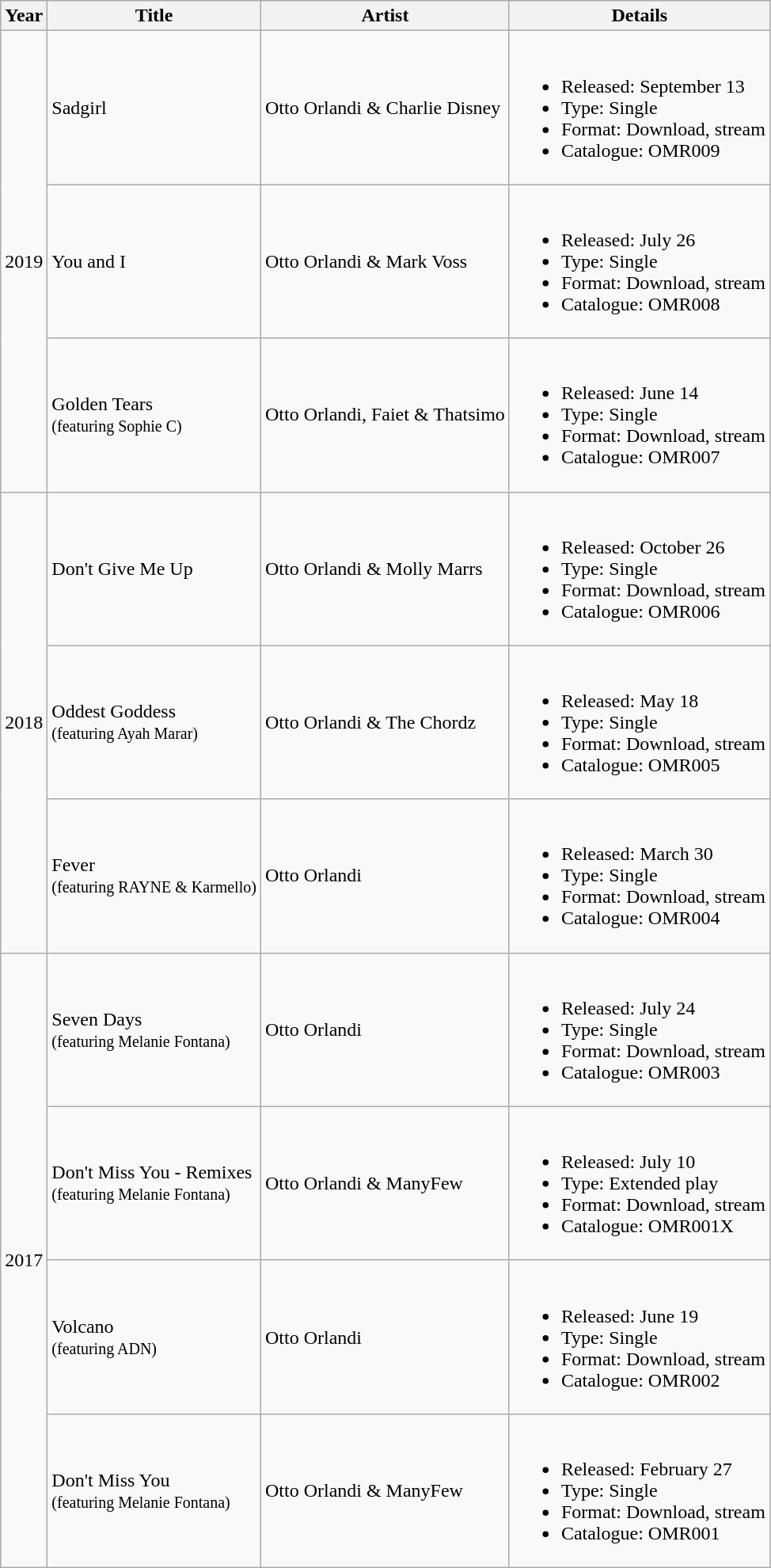<table class="wikitable">
<tr>
<th>Year</th>
<th>Title</th>
<th>Artist</th>
<th>Details</th>
</tr>
<tr>
<td rowspan="3">2019</td>
<td>Sadgirl</td>
<td>Otto Orlandi & Charlie Disney</td>
<td><br><ul><li>Released: September 13</li><li>Type: Single</li><li>Format: Download, stream</li><li>Catalogue: OMR009</li></ul></td>
</tr>
<tr>
<td>You and I</td>
<td>Otto Orlandi & Mark Voss</td>
<td><br><ul><li>Released: July 26</li><li>Type: Single</li><li>Format: Download, stream</li><li>Catalogue: OMR008</li></ul></td>
</tr>
<tr>
<td>Golden Tears<br><small>(featuring Sophie C)</small></td>
<td>Otto Orlandi, Faiet & Thatsimo</td>
<td><br><ul><li>Released: June 14</li><li>Type: Single</li><li>Format: Download, stream</li><li>Catalogue: OMR007</li></ul></td>
</tr>
<tr>
<td rowspan="3">2018</td>
<td>Don't Give Me Up</td>
<td>Otto Orlandi & Molly Marrs</td>
<td><br><ul><li>Released: October 26</li><li>Type: Single</li><li>Format: Download, stream</li><li>Catalogue: OMR006</li></ul></td>
</tr>
<tr>
<td>Oddest Goddess<br><small>(featuring Ayah Marar)</small></td>
<td>Otto Orlandi & The Chordz</td>
<td><br><ul><li>Released: May 18</li><li>Type: Single</li><li>Format: Download, stream</li><li>Catalogue: OMR005</li></ul></td>
</tr>
<tr>
<td>Fever<br><small>(featuring RAYNE & Karmello)</small></td>
<td>Otto Orlandi</td>
<td><br><ul><li>Released: March 30</li><li>Type: Single</li><li>Format: Download, stream</li><li>Catalogue: OMR004</li></ul></td>
</tr>
<tr>
<td rowspan="4">2017</td>
<td>Seven Days<br><small>(featuring Melanie Fontana)</small></td>
<td>Otto Orlandi</td>
<td><br><ul><li>Released: July 24</li><li>Type: Single</li><li>Format: Download, stream</li><li>Catalogue: OMR003</li></ul></td>
</tr>
<tr>
<td>Don't Miss You - Remixes<br><small>(featuring Melanie Fontana)</small></td>
<td>Otto Orlandi & ManyFew</td>
<td><br><ul><li>Released: July 10</li><li>Type: Extended play</li><li>Format: Download, stream</li><li>Catalogue: OMR001X</li></ul></td>
</tr>
<tr>
<td>Volcano<br><small>(featuring ADN)</small></td>
<td>Otto Orlandi</td>
<td><br><ul><li>Released: June 19</li><li>Type: Single</li><li>Format: Download, stream</li><li>Catalogue: OMR002</li></ul></td>
</tr>
<tr>
<td>Don't Miss You<br><small>(featuring Melanie Fontana)</small></td>
<td>Otto Orlandi & ManyFew</td>
<td><br><ul><li>Released: February 27</li><li>Type: Single</li><li>Format: Download, stream</li><li>Catalogue: OMR001</li></ul></td>
</tr>
</table>
